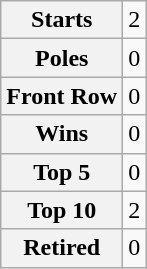<table class="wikitable" style="text-align:center">
<tr>
<th>Starts</th>
<td>2</td>
</tr>
<tr>
<th>Poles</th>
<td>0</td>
</tr>
<tr>
<th>Front Row</th>
<td>0</td>
</tr>
<tr>
<th>Wins</th>
<td>0</td>
</tr>
<tr>
<th>Top 5</th>
<td>0</td>
</tr>
<tr>
<th>Top 10</th>
<td>2</td>
</tr>
<tr>
<th>Retired</th>
<td>0</td>
</tr>
</table>
